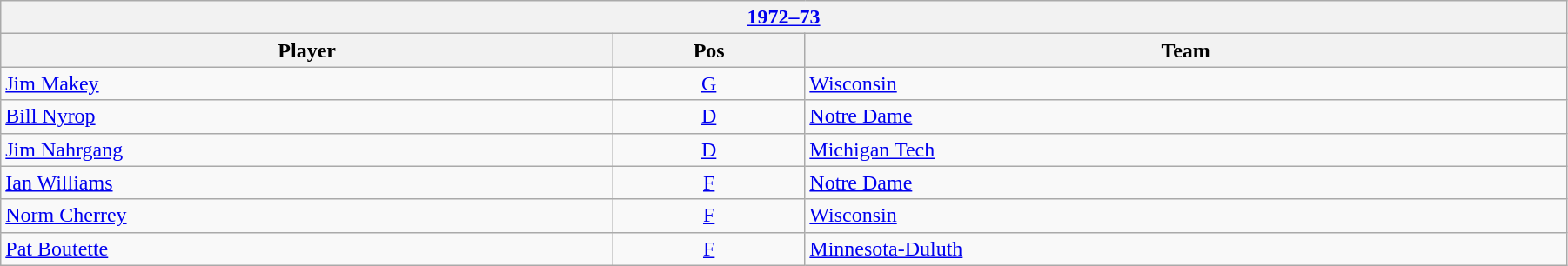<table class="wikitable" width=95%>
<tr>
<th colspan=3><a href='#'>1972–73</a></th>
</tr>
<tr>
<th>Player</th>
<th>Pos</th>
<th>Team</th>
</tr>
<tr>
<td><a href='#'>Jim Makey</a></td>
<td align=center><a href='#'>G</a></td>
<td><a href='#'>Wisconsin</a></td>
</tr>
<tr>
<td><a href='#'>Bill Nyrop</a></td>
<td align=center><a href='#'>D</a></td>
<td><a href='#'>Notre Dame</a></td>
</tr>
<tr>
<td><a href='#'>Jim Nahrgang</a></td>
<td align=center><a href='#'>D</a></td>
<td><a href='#'>Michigan Tech</a></td>
</tr>
<tr>
<td><a href='#'>Ian Williams</a></td>
<td align=center><a href='#'>F</a></td>
<td><a href='#'>Notre Dame</a></td>
</tr>
<tr>
<td><a href='#'>Norm Cherrey</a></td>
<td align=center><a href='#'>F</a></td>
<td><a href='#'>Wisconsin</a></td>
</tr>
<tr>
<td><a href='#'>Pat Boutette</a></td>
<td align=center><a href='#'>F</a></td>
<td><a href='#'>Minnesota-Duluth</a></td>
</tr>
</table>
